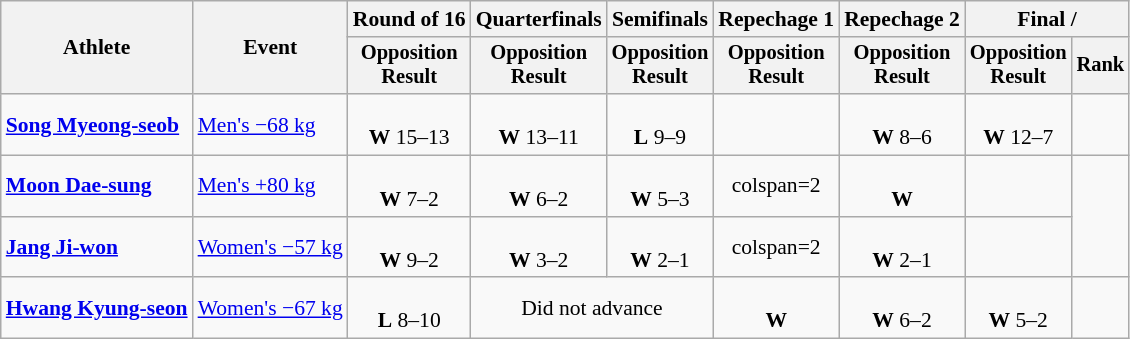<table class="wikitable" style="font-size:90%;">
<tr>
<th rowspan=2>Athlete</th>
<th rowspan=2>Event</th>
<th>Round of 16</th>
<th>Quarterfinals</th>
<th>Semifinals</th>
<th>Repechage 1</th>
<th>Repechage 2</th>
<th colspan=2>Final / </th>
</tr>
<tr style="font-size:95%">
<th>Opposition<br>Result</th>
<th>Opposition<br>Result</th>
<th>Opposition<br>Result</th>
<th>Opposition<br>Result</th>
<th>Opposition<br>Result</th>
<th>Opposition<br>Result</th>
<th>Rank</th>
</tr>
<tr align=center>
<td align=left><strong><a href='#'>Song Myeong-seob</a></strong></td>
<td align=left><a href='#'>Men's −68 kg</a></td>
<td><br><strong>W</strong> 15–13</td>
<td><br><strong>W</strong> 13–11</td>
<td><br><strong>L</strong> 9–9 </td>
<td></td>
<td><br><strong>W</strong> 8–6</td>
<td><br><strong>W</strong> 12–7</td>
<td></td>
</tr>
<tr align=center>
<td align=left><strong><a href='#'>Moon Dae-sung</a></strong></td>
<td align=left><a href='#'>Men's +80 kg</a></td>
<td><br><strong>W</strong> 7–2</td>
<td><br><strong>W</strong> 6–2</td>
<td><br><strong>W</strong> 5–3</td>
<td>colspan=2 </td>
<td><br><strong>W</strong> </td>
<td></td>
</tr>
<tr align=center>
<td align=left><strong><a href='#'>Jang Ji-won</a></strong></td>
<td align=left><a href='#'>Women's −57 kg</a></td>
<td><br><strong>W</strong> 9–2</td>
<td><br><strong>W</strong> 3–2</td>
<td><br><strong>W</strong> 2–1</td>
<td>colspan=2 </td>
<td><br><strong>W</strong> 2–1</td>
<td></td>
</tr>
<tr align=center>
<td align=left><strong><a href='#'>Hwang Kyung-seon</a></strong></td>
<td align=left><a href='#'>Women's −67 kg</a></td>
<td><br><strong>L</strong> 8–10</td>
<td colspan=2>Did not advance</td>
<td><br><strong>W</strong> </td>
<td><br><strong>W</strong> 6–2</td>
<td><br><strong>W</strong> 5–2</td>
<td></td>
</tr>
</table>
